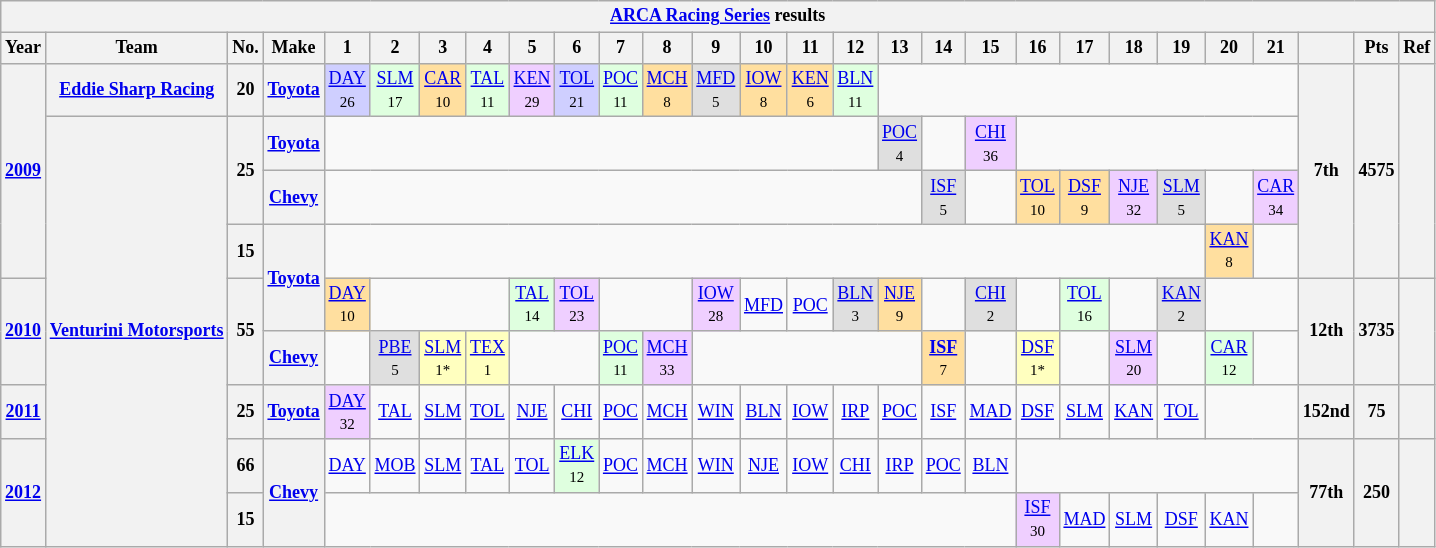<table class="wikitable" style="text-align:center; font-size:75%">
<tr>
<th colspan=45><a href='#'>ARCA Racing Series</a> results</th>
</tr>
<tr>
<th>Year</th>
<th>Team</th>
<th>No.</th>
<th>Make</th>
<th>1</th>
<th>2</th>
<th>3</th>
<th>4</th>
<th>5</th>
<th>6</th>
<th>7</th>
<th>8</th>
<th>9</th>
<th>10</th>
<th>11</th>
<th>12</th>
<th>13</th>
<th>14</th>
<th>15</th>
<th>16</th>
<th>17</th>
<th>18</th>
<th>19</th>
<th>20</th>
<th>21</th>
<th></th>
<th>Pts</th>
<th>Ref</th>
</tr>
<tr>
<th rowspan=4><a href='#'>2009</a></th>
<th><a href='#'>Eddie Sharp Racing</a></th>
<th>20</th>
<th><a href='#'>Toyota</a></th>
<td style="background:#CFCFFF;"><a href='#'>DAY</a><br><small>26</small></td>
<td style="background:#DFFFDF;"><a href='#'>SLM</a><br><small>17</small></td>
<td style="background:#FFDF9F;"><a href='#'>CAR</a><br><small>10</small></td>
<td style="background:#DFFFDF;"><a href='#'>TAL</a><br><small>11</small></td>
<td style="background:#EFCFFF;"><a href='#'>KEN</a><br><small>29</small></td>
<td style="background:#CFCFFF;"><a href='#'>TOL</a><br><small>21</small></td>
<td style="background:#DFFFDF;"><a href='#'>POC</a><br><small>11</small></td>
<td style="background:#FFDF9F;"><a href='#'>MCH</a><br><small>8</small></td>
<td style="background:#DFDFDF;"><a href='#'>MFD</a><br><small>5</small></td>
<td style="background:#FFDF9F;"><a href='#'>IOW</a><br><small>8</small></td>
<td style="background:#FFDF9F;"><a href='#'>KEN</a><br><small>6</small></td>
<td style="background:#DFFFDF;"><a href='#'>BLN</a><br><small>11</small></td>
<td colspan=9></td>
<th rowspan=4>7th</th>
<th rowspan=4>4575</th>
<th rowspan=4></th>
</tr>
<tr>
<th rowspan=8><a href='#'>Venturini Motorsports</a></th>
<th rowspan=2>25</th>
<th><a href='#'>Toyota</a></th>
<td colspan=12></td>
<td style="background:#DFDFDF;"><a href='#'>POC</a><br><small>4</small></td>
<td></td>
<td style="background:#EFCFFF;"><a href='#'>CHI</a><br><small>36</small></td>
<td colspan=6></td>
</tr>
<tr>
<th><a href='#'>Chevy</a></th>
<td colspan=13></td>
<td style="background:#DFDFDF;"><a href='#'>ISF</a><br><small>5</small></td>
<td></td>
<td style="background:#FFDF9F;"><a href='#'>TOL</a><br><small>10</small></td>
<td style="background:#FFDF9F;"><a href='#'>DSF</a><br><small>9</small></td>
<td style="background:#EFCFFF;"><a href='#'>NJE</a><br><small>32</small></td>
<td style="background:#DFDFDF;"><a href='#'>SLM</a><br><small>5</small></td>
<td></td>
<td style="background:#EFCFFF;"><a href='#'>CAR</a><br><small>34</small></td>
</tr>
<tr>
<th>15</th>
<th rowspan=2><a href='#'>Toyota</a></th>
<td colspan=19></td>
<td style="background:#FFDF9F;"><a href='#'>KAN</a><br><small>8</small></td>
<td></td>
</tr>
<tr>
<th rowspan=2><a href='#'>2010</a></th>
<th rowspan=2>55</th>
<td style="background:#FFDF9F;"><a href='#'>DAY</a><br><small>10</small></td>
<td colspan=3></td>
<td style="background:#DFFFDF;"><a href='#'>TAL</a><br><small>14</small></td>
<td style="background:#EFCFFF;"><a href='#'>TOL</a><br><small>23</small></td>
<td colspan=2></td>
<td style="background:#EFCFFF;"><a href='#'>IOW</a><br><small>28</small></td>
<td><a href='#'>MFD</a></td>
<td><a href='#'>POC</a></td>
<td style="background:#DFDFDF;"><a href='#'>BLN</a><br><small>3</small></td>
<td style="background:#FFDF9F;"><a href='#'>NJE</a><br><small>9</small></td>
<td></td>
<td style="background:#DFDFDF;"><a href='#'>CHI</a><br><small>2</small></td>
<td></td>
<td style="background:#DFFFDF;"><a href='#'>TOL</a><br><small>16</small></td>
<td></td>
<td style="background:#DFDFDF;"><a href='#'>KAN</a><br><small>2</small></td>
<td colspan=2></td>
<th rowspan=2>12th</th>
<th rowspan=2>3735</th>
<th rowspan=2></th>
</tr>
<tr>
<th><a href='#'>Chevy</a></th>
<td></td>
<td style="background:#DFDFDF;"><a href='#'>PBE</a><br><small>5</small></td>
<td style="background:#FFFFBF;"><a href='#'>SLM</a><br><small>1*</small></td>
<td style="background:#FFFFBF;"><a href='#'>TEX</a><br><small>1</small></td>
<td colspan=2></td>
<td style="background:#DFFFDF;"><a href='#'>POC</a><br><small>11</small></td>
<td style="background:#EFCFFF;"><a href='#'>MCH</a><br><small>33</small></td>
<td colspan=5></td>
<td style="background:#FFDF9F;"><strong><a href='#'>ISF</a></strong><br><small>7</small></td>
<td></td>
<td style="background:#FFFFBF;"><a href='#'>DSF</a><br><small>1*</small></td>
<td></td>
<td style="background:#EFCFFF;"><a href='#'>SLM</a><br><small>20</small></td>
<td></td>
<td style="background:#DFFFDF;"><a href='#'>CAR</a><br><small>12</small></td>
<td></td>
</tr>
<tr>
<th><a href='#'>2011</a></th>
<th>25</th>
<th><a href='#'>Toyota</a></th>
<td style="background:#EFCFFF;"><a href='#'>DAY</a><br><small>32</small></td>
<td><a href='#'>TAL</a></td>
<td><a href='#'>SLM</a></td>
<td><a href='#'>TOL</a></td>
<td><a href='#'>NJE</a></td>
<td><a href='#'>CHI</a></td>
<td><a href='#'>POC</a></td>
<td><a href='#'>MCH</a></td>
<td><a href='#'>WIN</a></td>
<td><a href='#'>BLN</a></td>
<td><a href='#'>IOW</a></td>
<td><a href='#'>IRP</a></td>
<td><a href='#'>POC</a></td>
<td><a href='#'>ISF</a></td>
<td><a href='#'>MAD</a></td>
<td><a href='#'>DSF</a></td>
<td><a href='#'>SLM</a></td>
<td><a href='#'>KAN</a></td>
<td><a href='#'>TOL</a></td>
<td colspan=2></td>
<th>152nd</th>
<th>75</th>
<th></th>
</tr>
<tr>
<th rowspan=2><a href='#'>2012</a></th>
<th>66</th>
<th rowspan=2><a href='#'>Chevy</a></th>
<td><a href='#'>DAY</a></td>
<td><a href='#'>MOB</a></td>
<td><a href='#'>SLM</a></td>
<td><a href='#'>TAL</a></td>
<td><a href='#'>TOL</a></td>
<td style="background:#DFFFDF;"><a href='#'>ELK</a><br><small>12</small></td>
<td><a href='#'>POC</a></td>
<td><a href='#'>MCH</a></td>
<td><a href='#'>WIN</a></td>
<td><a href='#'>NJE</a></td>
<td><a href='#'>IOW</a></td>
<td><a href='#'>CHI</a></td>
<td><a href='#'>IRP</a></td>
<td><a href='#'>POC</a></td>
<td><a href='#'>BLN</a></td>
<td colspan=6></td>
<th rowspan=2>77th</th>
<th rowspan=2>250</th>
<th rowspan=2></th>
</tr>
<tr>
<th>15</th>
<td colspan=15></td>
<td style="background:#EFCFFF;"><a href='#'>ISF</a><br><small>30</small></td>
<td><a href='#'>MAD</a></td>
<td><a href='#'>SLM</a></td>
<td><a href='#'>DSF</a></td>
<td><a href='#'>KAN</a></td>
<td></td>
</tr>
</table>
